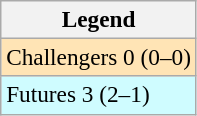<table class=wikitable style=font-size:97%>
<tr>
<th>Legend</th>
</tr>
<tr style="background:moccasin;">
<td>Challengers 0 (0–0)</td>
</tr>
<tr style="background:#cffcff;">
<td>Futures 3 (2–1)</td>
</tr>
</table>
